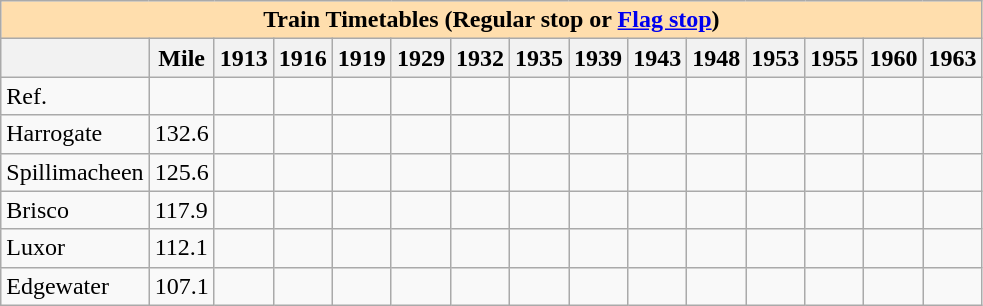<table class="wikitable">
<tr>
<th colspan="15" style="background:#ffdead;">Train Timetables (Regular stop or <a href='#'>Flag stop</a>)</th>
</tr>
<tr>
<th></th>
<th>Mile</th>
<th>1913</th>
<th>1916</th>
<th>1919</th>
<th>1929</th>
<th>1932</th>
<th>1935</th>
<th>1939</th>
<th>1943</th>
<th>1948</th>
<th>1953</th>
<th>1955</th>
<th>1960</th>
<th>1963</th>
</tr>
<tr>
<td>Ref.</td>
<td></td>
<td></td>
<td></td>
<td></td>
<td></td>
<td></td>
<td></td>
<td></td>
<td></td>
<td></td>
<td></td>
<td></td>
<td></td>
<td></td>
</tr>
<tr>
<td>Harrogate</td>
<td>132.6</td>
<td></td>
<td></td>
<td></td>
<td></td>
<td></td>
<td></td>
<td></td>
<td></td>
<td></td>
<td></td>
<td></td>
<td></td>
<td></td>
</tr>
<tr>
<td>Spillimacheen</td>
<td>125.6</td>
<td></td>
<td></td>
<td></td>
<td></td>
<td></td>
<td></td>
<td></td>
<td></td>
<td></td>
<td></td>
<td></td>
<td></td>
<td></td>
</tr>
<tr>
<td>Brisco</td>
<td>117.9</td>
<td></td>
<td></td>
<td></td>
<td></td>
<td></td>
<td></td>
<td></td>
<td></td>
<td></td>
<td></td>
<td></td>
<td></td>
<td></td>
</tr>
<tr>
<td>Luxor</td>
<td>112.1</td>
<td></td>
<td></td>
<td></td>
<td></td>
<td></td>
<td></td>
<td></td>
<td></td>
<td></td>
<td></td>
<td></td>
<td></td>
<td></td>
</tr>
<tr>
<td>Edgewater</td>
<td>107.1</td>
<td></td>
<td></td>
<td></td>
<td></td>
<td></td>
<td></td>
<td></td>
<td></td>
<td></td>
<td></td>
<td></td>
<td></td>
<td></td>
</tr>
</table>
